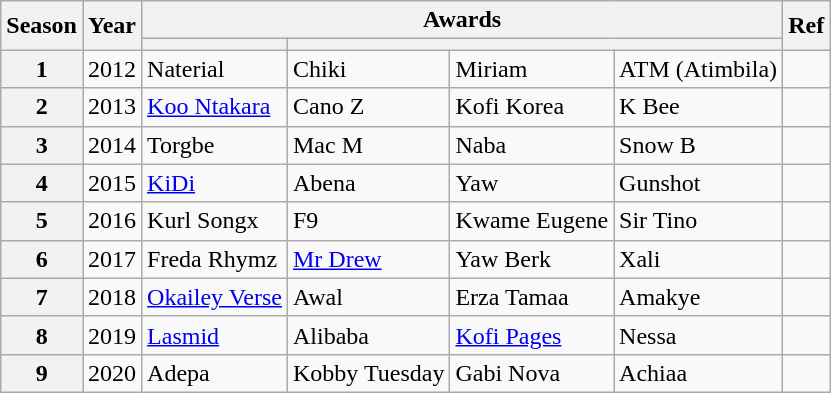<table class="wikitable">
<tr>
<th rowspan="2">Season</th>
<th rowspan="2">Year</th>
<th colspan="4">Awards</th>
<th rowspan="2">Ref</th>
</tr>
<tr>
<th></th>
<th colspan="3"></th>
</tr>
<tr>
<th>1</th>
<td>2012</td>
<td>Naterial</td>
<td>Chiki</td>
<td>Miriam</td>
<td>ATM (Atimbila)</td>
<td></td>
</tr>
<tr>
<th>2</th>
<td>2013</td>
<td><a href='#'>Koo Ntakara</a></td>
<td>Cano Z</td>
<td>Kofi Korea</td>
<td>K Bee</td>
<td></td>
</tr>
<tr>
<th>3</th>
<td>2014</td>
<td>Torgbe</td>
<td>Mac M</td>
<td>Naba</td>
<td>Snow B</td>
<td></td>
</tr>
<tr>
<th>4</th>
<td>2015</td>
<td><a href='#'>KiDi</a></td>
<td>Abena</td>
<td>Yaw</td>
<td>Gunshot</td>
<td></td>
</tr>
<tr>
<th>5</th>
<td>2016</td>
<td>Kurl Songx</td>
<td>F9</td>
<td>Kwame Eugene</td>
<td>Sir Tino</td>
<td></td>
</tr>
<tr>
<th>6</th>
<td>2017</td>
<td>Freda Rhymz</td>
<td><a href='#'>Mr Drew</a></td>
<td>Yaw Berk</td>
<td>Xali</td>
<td></td>
</tr>
<tr>
<th>7</th>
<td>2018</td>
<td><a href='#'>Okailey Verse</a></td>
<td>Awal</td>
<td>Erza Tamaa</td>
<td>Amakye</td>
<td></td>
</tr>
<tr>
<th>8</th>
<td>2019</td>
<td><a href='#'>Lasmid</a></td>
<td>Alibaba</td>
<td><a href='#'>Kofi Pages</a></td>
<td>Nessa</td>
<td></td>
</tr>
<tr>
<th>9</th>
<td>2020</td>
<td>Adepa</td>
<td>Kobby Tuesday</td>
<td>Gabi Nova</td>
<td>Achiaa</td>
<td></td>
</tr>
</table>
